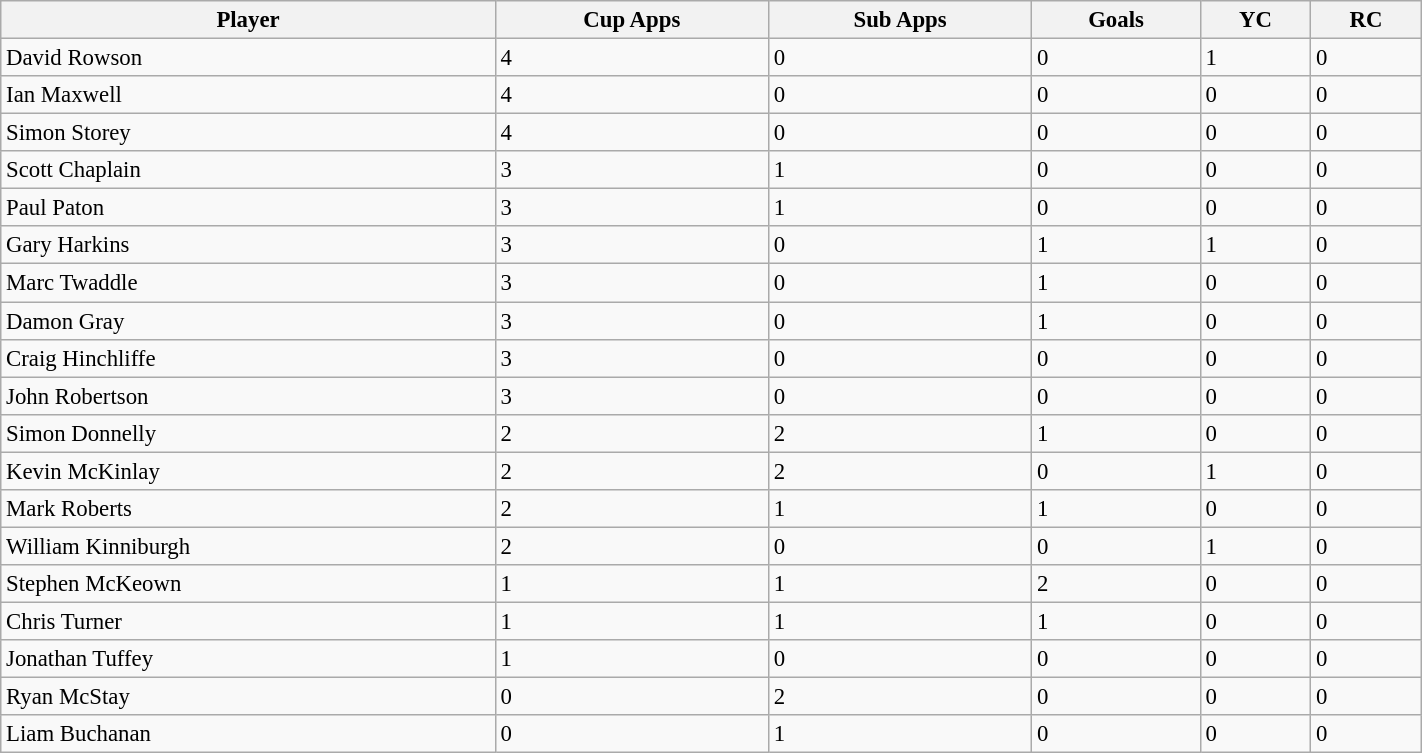<table class="wikitable sortable" sort="Apps" style="text-align:center; font-size:95%;width:75%; text-align:left">
<tr>
<th><strong>Player</strong></th>
<th><strong>Cup Apps</strong></th>
<th><strong>Sub Apps</strong></th>
<th><strong>Goals</strong></th>
<th><strong>YC</strong> </th>
<th><strong>RC</strong> </th>
</tr>
<tr>
<td>David Rowson</td>
<td>4</td>
<td>0</td>
<td>0</td>
<td>1</td>
<td>0</td>
</tr>
<tr>
<td>Ian Maxwell</td>
<td>4</td>
<td>0</td>
<td>0</td>
<td>0</td>
<td>0</td>
</tr>
<tr>
<td>Simon Storey</td>
<td>4</td>
<td>0</td>
<td>0</td>
<td>0</td>
<td>0</td>
</tr>
<tr>
<td>Scott Chaplain</td>
<td>3</td>
<td>1</td>
<td>0</td>
<td>0</td>
<td>0</td>
</tr>
<tr>
<td>Paul Paton</td>
<td>3</td>
<td>1</td>
<td>0</td>
<td>0</td>
<td>0</td>
</tr>
<tr>
<td>Gary Harkins</td>
<td>3</td>
<td>0</td>
<td>1</td>
<td>1</td>
<td>0</td>
</tr>
<tr>
<td>Marc Twaddle</td>
<td>3</td>
<td>0</td>
<td>1</td>
<td>0</td>
<td>0</td>
</tr>
<tr>
<td>Damon Gray</td>
<td>3</td>
<td>0</td>
<td>1</td>
<td>0</td>
<td>0</td>
</tr>
<tr>
<td>Craig Hinchliffe</td>
<td>3</td>
<td>0</td>
<td>0</td>
<td>0</td>
<td>0</td>
</tr>
<tr>
<td>John Robertson</td>
<td>3</td>
<td>0</td>
<td>0</td>
<td>0</td>
<td>0</td>
</tr>
<tr>
<td>Simon Donnelly</td>
<td>2</td>
<td>2</td>
<td>1</td>
<td>0</td>
<td>0</td>
</tr>
<tr>
<td>Kevin McKinlay</td>
<td>2</td>
<td>2</td>
<td>0</td>
<td>1</td>
<td>0</td>
</tr>
<tr>
<td>Mark Roberts</td>
<td>2</td>
<td>1</td>
<td>1</td>
<td>0</td>
<td>0</td>
</tr>
<tr>
<td>William Kinniburgh</td>
<td>2</td>
<td>0</td>
<td>0</td>
<td>1</td>
<td>0</td>
</tr>
<tr>
<td>Stephen McKeown</td>
<td>1</td>
<td>1</td>
<td>2</td>
<td>0</td>
<td>0</td>
</tr>
<tr>
<td>Chris Turner</td>
<td>1</td>
<td>1</td>
<td>1</td>
<td>0</td>
<td>0</td>
</tr>
<tr>
<td>Jonathan Tuffey</td>
<td>1</td>
<td>0</td>
<td>0</td>
<td>0</td>
<td>0</td>
</tr>
<tr>
<td>Ryan McStay</td>
<td>0</td>
<td>2</td>
<td>0</td>
<td>0</td>
<td>0</td>
</tr>
<tr>
<td>Liam Buchanan</td>
<td>0</td>
<td>1</td>
<td>0</td>
<td>0</td>
<td>0</td>
</tr>
</table>
